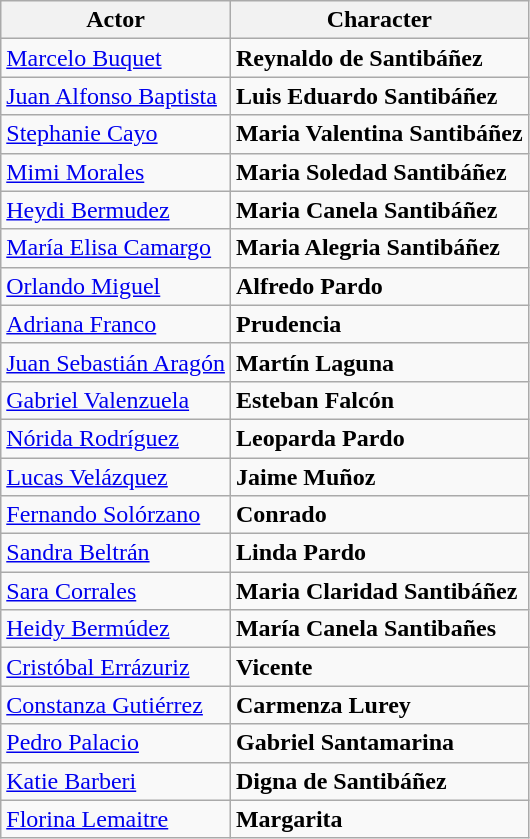<table class="wikitable">
<tr>
<th>Actor</th>
<th>Character</th>
</tr>
<tr>
<td><a href='#'>Marcelo Buquet</a></td>
<td><strong>Reynaldo de Santibáñez</strong></td>
</tr>
<tr>
<td><a href='#'>Juan Alfonso Baptista</a></td>
<td><strong>Luis Eduardo Santibáñez</strong></td>
</tr>
<tr>
<td><a href='#'>Stephanie Cayo</a></td>
<td><strong>Maria Valentina Santibáñez</strong></td>
</tr>
<tr>
<td><a href='#'>Mimi Morales</a></td>
<td><strong>Maria Soledad Santibáñez</strong></td>
</tr>
<tr>
<td><a href='#'>Heydi Bermudez</a></td>
<td><strong>Maria Canela Santibáñez</strong></td>
</tr>
<tr>
<td><a href='#'>María Elisa Camargo</a></td>
<td><strong>Maria Alegria Santibáñez</strong></td>
</tr>
<tr>
<td><a href='#'>Orlando Miguel</a></td>
<td><strong>Alfredo Pardo</strong></td>
</tr>
<tr>
<td><a href='#'>Adriana Franco</a></td>
<td><strong>Prudencia</strong></td>
</tr>
<tr>
<td><a href='#'>Juan Sebastián Aragón</a></td>
<td><strong>Martín Laguna</strong></td>
</tr>
<tr>
<td><a href='#'>Gabriel Valenzuela</a></td>
<td><strong>Esteban Falcón</strong></td>
</tr>
<tr>
<td><a href='#'>Nórida Rodríguez</a></td>
<td><strong>Leoparda Pardo</strong></td>
</tr>
<tr>
<td><a href='#'>Lucas Velázquez</a></td>
<td><strong>Jaime Muñoz</strong></td>
</tr>
<tr>
<td><a href='#'>Fernando Solórzano</a></td>
<td><strong>Conrado</strong></td>
</tr>
<tr>
<td><a href='#'>Sandra Beltrán</a></td>
<td><strong>Linda Pardo</strong></td>
</tr>
<tr>
<td><a href='#'>Sara Corrales</a></td>
<td><strong>Maria Claridad Santibáñez</strong></td>
</tr>
<tr>
<td><a href='#'>Heidy Bermúdez</a></td>
<td><strong>María Canela Santibañes</strong></td>
</tr>
<tr>
<td><a href='#'>Cristóbal Errázuriz</a></td>
<td><strong>Vicente</strong></td>
</tr>
<tr>
<td><a href='#'>Constanza Gutiérrez</a></td>
<td><strong>Carmenza Lurey</strong></td>
</tr>
<tr>
<td><a href='#'>Pedro Palacio</a></td>
<td><strong>Gabriel Santamarina</strong></td>
</tr>
<tr>
<td><a href='#'>Katie Barberi</a></td>
<td><strong>Digna de Santibáñez</strong></td>
</tr>
<tr>
<td><a href='#'>Florina Lemaitre</a></td>
<td><strong>Margarita</strong></td>
</tr>
</table>
